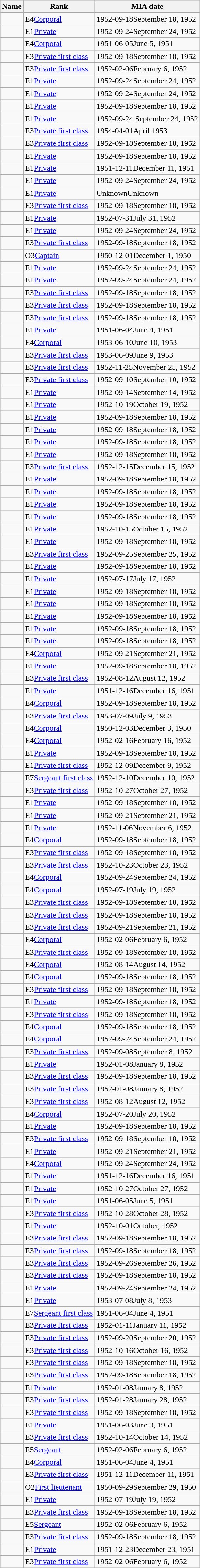<table class="wikitable sortable" style="margin:1em auto; text-align:left">
<tr ">
<th scope="col">Name</th>
<th scope="col">Rank</th>
<th scope="col">MIA date</th>
</tr>
<tr>
<td scope="row"></td>
<td><span>E4</span><a href='#'>Corporal</a></td>
<td><span>1952-09-18</span>September 18, 1952</td>
</tr>
<tr>
<td scope="row"></td>
<td><span>E1</span><a href='#'>Private</a></td>
<td><span>1952-09-24</span>September 24, 1952</td>
</tr>
<tr>
<td scope="row"></td>
<td><span>E4</span><a href='#'>Corporal</a></td>
<td><span>1951-06-05</span>June 5, 1951</td>
</tr>
<tr>
<td></td>
<td><span>E3</span><a href='#'>Private first class</a></td>
<td><span>1952-09-18</span>September 18, 1952</td>
</tr>
<tr>
<td scope="row"></td>
<td><span>E3</span><a href='#'>Private first class</a></td>
<td><span>1952-02-06</span>February 6, 1952</td>
</tr>
<tr>
<td scope="row"></td>
<td><span>E1</span><a href='#'>Private</a></td>
<td><span>1952-09-24</span>September 24, 1952</td>
</tr>
<tr>
<td scope="row"></td>
<td><span>E1</span><a href='#'>Private</a></td>
<td><span>1952-09-24</span>September 24, 1952</td>
</tr>
<tr>
<td scope="row"></td>
<td><span>E1</span><a href='#'>Private</a></td>
<td><span>1952-09-18</span>September 18, 1952</td>
</tr>
<tr>
<td scope="row"></td>
<td><span>E1</span><a href='#'>Private</a></td>
<td><span>1952-09-24</span> September 24, 1952</td>
</tr>
<tr>
<td scope="row"></td>
<td><span>E3</span><a href='#'>Private first class</a></td>
<td><span>1954-04-01</span>April 1953</td>
</tr>
<tr>
<td scope="row"></td>
<td><span>E3</span><a href='#'>Private first class</a></td>
<td><span>1952-09-18</span>September 18, 1952</td>
</tr>
<tr>
<td scope="row"></td>
<td><span>E1</span><a href='#'>Private</a></td>
<td><span>1952-09-18</span>September 18, 1952</td>
</tr>
<tr>
<td scope="row"></td>
<td><span>E1</span><a href='#'>Private</a></td>
<td><span>1951-12-11</span>December 11, 1951</td>
</tr>
<tr>
<td scope="row"></td>
<td><span>E1</span><a href='#'>Private</a></td>
<td><span>1952-09-24</span>September 24, 1952</td>
</tr>
<tr>
<td scope="row"></td>
<td><span>E1</span><a href='#'>Private</a></td>
<td><span>Unknown</span>Unknown</td>
</tr>
<tr>
<td scope="row"></td>
<td><span>E3</span><a href='#'>Private first class</a></td>
<td><span>1952-09-18</span>September 18, 1952</td>
</tr>
<tr>
<td scope="row"></td>
<td><span>E1</span><a href='#'>Private</a></td>
<td><span>1952-07-31</span>July 31, 1952</td>
</tr>
<tr>
<td scope="row"></td>
<td><span>E1</span><a href='#'>Private</a></td>
<td><span>1952-09-24</span>September 24, 1952</td>
</tr>
<tr>
<td scope="row"></td>
<td><span>E3</span><a href='#'>Private first class</a></td>
<td><span>1952-09-18</span>September 18, 1952</td>
</tr>
<tr>
<td scope="row"></td>
<td><span>O3</span><a href='#'>Captain</a></td>
<td><span>1950-12-01</span>December 1, 1950</td>
</tr>
<tr>
<td scope="row"></td>
<td><span>E1</span><a href='#'>Private</a></td>
<td><span>1952-09-24</span>September 24, 1952</td>
</tr>
<tr>
<td scope="row"></td>
<td><span>E1</span><a href='#'>Private</a></td>
<td><span>1952-09-24</span>September 24, 1952</td>
</tr>
<tr>
<td scope="row"></td>
<td><span>E3</span><a href='#'>Private first class</a></td>
<td><span>1952-09-18</span>September 18, 1952</td>
</tr>
<tr>
<td scope="row"></td>
<td><span>E3</span><a href='#'>Private first class</a></td>
<td><span>1952-09-18</span>September 18, 1952</td>
</tr>
<tr>
<td scope="row"></td>
<td><span>E3</span><a href='#'>Private first class</a></td>
<td><span>1952-09-18</span>September 18, 1952</td>
</tr>
<tr>
<td scope="row"></td>
<td><span>E1</span><a href='#'>Private</a></td>
<td><span>1951-06-04</span>June 4, 1951</td>
</tr>
<tr>
<td scope="row"></td>
<td><span>E4</span><a href='#'>Corporal</a></td>
<td><span>1953-06-10</span>June 10, 1953</td>
</tr>
<tr>
<td scope="row"></td>
<td><span>E3</span><a href='#'>Private first class</a></td>
<td><span>1953-06-09</span>June 9, 1953</td>
</tr>
<tr>
<td scope="row"></td>
<td><span>E3</span><a href='#'>Private first class</a></td>
<td><span>1952-11-25</span>November 25, 1952</td>
</tr>
<tr>
<td scope="row"></td>
<td><span>E3</span><a href='#'>Private first class</a></td>
<td><span>1952-09-10</span>September 10, 1952</td>
</tr>
<tr>
<td scope="row"></td>
<td><span>E1</span><a href='#'>Private</a></td>
<td><span>1952-09-14</span>September 14, 1952</td>
</tr>
<tr>
<td scope="row"></td>
<td><span>E1</span><a href='#'>Private</a></td>
<td><span>1952-10-19</span>October 19, 1952</td>
</tr>
<tr>
<td scope="row"></td>
<td><span>E1</span><a href='#'>Private</a></td>
<td><span>1952-09-18</span>September 18, 1952</td>
</tr>
<tr>
<td scope="row"></td>
<td><span>E1</span><a href='#'>Private</a></td>
<td><span>1952-09-18</span>September 18, 1952</td>
</tr>
<tr>
<td scope="row"></td>
<td><span>E1</span><a href='#'>Private</a></td>
<td><span>1952-09-18</span>September 18, 1952</td>
</tr>
<tr>
<td scope="row"></td>
<td><span>E1</span><a href='#'>Private</a></td>
<td><span>1952-09-18</span>September 18, 1952</td>
</tr>
<tr>
<td scope="row"></td>
<td><span>E3</span><a href='#'>Private first class</a></td>
<td><span>1952-12-15</span>December 15, 1952</td>
</tr>
<tr>
<td scope="row"></td>
<td><span>E1</span><a href='#'>Private</a></td>
<td><span>1952-09-18</span>September 18, 1952</td>
</tr>
<tr>
<td scope="row"></td>
<td><span>E1</span><a href='#'>Private</a></td>
<td><span>1952-09-18</span>September 18, 1952</td>
</tr>
<tr>
<td scope="row"></td>
<td><span>E1</span><a href='#'>Private</a></td>
<td><span>1952-09-18</span>September 18, 1952</td>
</tr>
<tr>
<td scope="row"></td>
<td><span>E1</span><a href='#'>Private</a></td>
<td><span>1952-09-18</span>September 18, 1952</td>
</tr>
<tr>
<td scope="row"></td>
<td><span>E1</span><a href='#'>Private</a></td>
<td><span>1952-10-15</span>October 15, 1952</td>
</tr>
<tr>
<td scope="row"></td>
<td><span>E1</span><a href='#'>Private</a></td>
<td><span>1952-09-18</span>September 18, 1952</td>
</tr>
<tr>
<td scope="row"></td>
<td><span>E3</span><a href='#'>Private first class</a></td>
<td><span>1952-09-25</span>September 25, 1952</td>
</tr>
<tr>
<td scope="row"></td>
<td><span>E1</span><a href='#'>Private</a></td>
<td><span>1952-09-18</span>September 18, 1952</td>
</tr>
<tr>
<td scope="row"></td>
<td><span>E1</span><a href='#'>Private</a></td>
<td><span>1952-07-17</span>July 17, 1952</td>
</tr>
<tr>
<td scope="row"></td>
<td><span>E1</span><a href='#'>Private</a></td>
<td><span>1952-09-18</span>September 18, 1952</td>
</tr>
<tr>
<td scope="row"></td>
<td><span>E1</span><a href='#'>Private</a></td>
<td><span>1952-09-18</span>September 18, 1952</td>
</tr>
<tr>
<td scope="row"></td>
<td><span>E1</span><a href='#'>Private</a></td>
<td><span>1952-09-18</span>September 18, 1952</td>
</tr>
<tr>
<td scope="row"></td>
<td><span>E1</span><a href='#'>Private</a></td>
<td><span>1952-09-18</span>September 18, 1952</td>
</tr>
<tr>
<td scope="row"></td>
<td><span>E1</span><a href='#'>Private</a></td>
<td><span>1952-09-18</span>September 18, 1952</td>
</tr>
<tr>
<td scope="row"></td>
<td><span>E4</span><a href='#'>Corporal</a></td>
<td><span>1952-09-21</span>September 21, 1952</td>
</tr>
<tr>
<td scope="row"></td>
<td><span>E1</span><a href='#'>Private</a></td>
<td><span>1952-09-18</span>September 18, 1952</td>
</tr>
<tr>
<td scope="row"></td>
<td><span>E3</span><a href='#'>Private first class</a></td>
<td><span>1952-08-12</span>August 12, 1952</td>
</tr>
<tr>
<td scope="row"></td>
<td><span>E1</span><a href='#'>Private</a></td>
<td><span>1951-12-16</span>December 16, 1951</td>
</tr>
<tr>
<td scope="row"></td>
<td><span>E4</span><a href='#'>Corporal</a></td>
<td><span>1952-09-18</span>September 18, 1952</td>
</tr>
<tr>
<td scope="row"></td>
<td><span>E3</span><a href='#'>Private first class</a></td>
<td><span>1953-07-09</span>July 9, 1953</td>
</tr>
<tr>
<td scope="row"></td>
<td><span>E4</span><a href='#'>Corporal</a></td>
<td><span>1950-12-03</span>December 3, 1950</td>
</tr>
<tr>
<td scope="row"></td>
<td><span>E4</span><a href='#'>Corporal</a></td>
<td><span>1952-02-16</span>February 16, 1952</td>
</tr>
<tr>
<td scope="row"></td>
<td><span>E1</span><a href='#'>Private</a></td>
<td><span>1952-09-18</span>September 18, 1952</td>
</tr>
<tr>
<td scope="row"></td>
<td><span>E1</span><a href='#'>Private first class</a></td>
<td><span>1952-12-09</span>December 9, 1952</td>
</tr>
<tr>
<td scope="row"></td>
<td><span>E7</span><a href='#'>Sergeant first class</a></td>
<td><span>1952-12-10</span>December 10, 1952</td>
</tr>
<tr>
<td scope="row"></td>
<td><span>E3</span><a href='#'>Private first class</a></td>
<td><span>1952-10-27</span>October 27, 1952</td>
</tr>
<tr>
<td scope="row"></td>
<td><span>E1</span><a href='#'>Private</a></td>
<td><span>1952-09-18</span>September 18, 1952</td>
</tr>
<tr>
<td scope="row"></td>
<td><span>E1</span><a href='#'>Private</a></td>
<td><span>1952-09-21</span>September 21, 1952</td>
</tr>
<tr>
<td scope="row"></td>
<td><span>E1</span><a href='#'>Private</a></td>
<td><span>1952-11-06</span>November 6, 1952</td>
</tr>
<tr>
<td scope="row"></td>
<td><span>E4</span><a href='#'>Corporal</a></td>
<td><span>1952-09-18</span>September 18, 1952</td>
</tr>
<tr>
<td scope="row"></td>
<td><span>E3</span><a href='#'>Private first class</a></td>
<td><span>1952-09-18</span>September 18, 1952</td>
</tr>
<tr>
<td scope="row"></td>
<td><span>E3</span><a href='#'>Private first class</a></td>
<td><span>1952-10-23</span>October 23, 1952</td>
</tr>
<tr>
<td scope="row"></td>
<td><span>E4</span><a href='#'>Corporal</a></td>
<td><span>1952-09-24</span>September 24, 1952</td>
</tr>
<tr>
<td scope="row"></td>
<td><span>E4</span><a href='#'>Corporal</a></td>
<td><span>1952-07-19</span>July 19, 1952</td>
</tr>
<tr>
<td scope="row"></td>
<td><span>E3</span><a href='#'>Private first class</a></td>
<td><span>1952-09-18</span>September 18, 1952</td>
</tr>
<tr>
<td scope="row"></td>
<td><span>E3</span><a href='#'>Private first class</a></td>
<td><span>1952-09-18</span>September 18, 1952</td>
</tr>
<tr>
<td scope="row"></td>
<td><span>E3</span><a href='#'>Private first class</a></td>
<td><span>1952-09-21</span>September 21, 1952</td>
</tr>
<tr>
<td scope="row"></td>
<td><span>E4</span><a href='#'>Corporal</a></td>
<td><span>1952-02-06</span>February 6, 1952</td>
</tr>
<tr>
<td scope="row"></td>
<td><span>E3</span><a href='#'>Private first class</a></td>
<td><span>1952-09-18</span>September 18, 1952</td>
</tr>
<tr>
<td scope="row"></td>
<td><span>E4</span><a href='#'>Corporal</a></td>
<td><span>1952-08-14</span>August 14, 1952</td>
</tr>
<tr>
<td scope="row"></td>
<td><span>E4</span><a href='#'>Corporal</a></td>
<td><span>1952-09-18</span>September 18, 1952</td>
</tr>
<tr>
<td scope="row"></td>
<td><span>E3</span><a href='#'>Private first class</a></td>
<td><span>1952-09-18</span>September 18, 1952</td>
</tr>
<tr>
<td scope="row"></td>
<td><span>E1</span><a href='#'>Private</a></td>
<td><span>1952-09-18</span>September 18, 1952</td>
</tr>
<tr>
<td scope="row"></td>
<td><span>E3</span><a href='#'>Private first class</a></td>
<td><span>1952-09-18</span>September 18, 1952</td>
</tr>
<tr>
<td scope="row"></td>
<td><span>E4</span><a href='#'>Corporal</a></td>
<td><span>1952-09-18</span>September 18, 1952</td>
</tr>
<tr>
<td scope="row"></td>
<td><span>E4</span><a href='#'>Corporal</a></td>
<td><span>1952-09-24</span>September 24, 1952</td>
</tr>
<tr>
<td scope="row"></td>
<td><span>E3</span><a href='#'>Private first class</a></td>
<td><span>1952-09-08</span>September 8, 1952</td>
</tr>
<tr>
<td scope="row"></td>
<td><span>E1</span><a href='#'>Private</a></td>
<td><span>1952-01-08</span>January 8, 1952</td>
</tr>
<tr>
<td scope="row"></td>
<td><span>E3</span><a href='#'>Private first class</a></td>
<td><span>1952-09-18</span>September 18, 1952</td>
</tr>
<tr>
<td scope="row"></td>
<td><span>E3</span><a href='#'>Private first class</a></td>
<td><span>1952-01-08</span>January 8, 1952</td>
</tr>
<tr>
<td scope="row"></td>
<td><span>E3</span><a href='#'>Private first class</a></td>
<td><span>1952-08-12</span>August 12, 1952</td>
</tr>
<tr>
<td scope="row"></td>
<td><span>E4</span><a href='#'>Corporal</a></td>
<td><span>1952-07-20</span>July 20, 1952</td>
</tr>
<tr>
<td scope="row"></td>
<td><span>E1</span><a href='#'>Private</a></td>
<td><span>1952-09-18</span>September 18, 1952</td>
</tr>
<tr>
<td scope="row"></td>
<td><span>E3</span><a href='#'>Private first class</a></td>
<td><span>1952-09-18</span>September 18, 1952</td>
</tr>
<tr>
<td scope="row"></td>
<td><span>E1</span><a href='#'>Private</a></td>
<td><span>1952-09-21</span>September 21, 1952</td>
</tr>
<tr>
<td scope="row"></td>
<td><span>E4</span><a href='#'>Corporal</a></td>
<td><span>1952-09-24</span>September 24, 1952</td>
</tr>
<tr>
<td scope="row"></td>
<td><span>E1</span><a href='#'>Private</a></td>
<td><span>1951-12-16</span>December 16, 1951</td>
</tr>
<tr>
<td scope="row"></td>
<td><span>E1</span><a href='#'>Private</a></td>
<td><span>1952-10-27</span>October 27, 1952</td>
</tr>
<tr>
<td scope="row"></td>
<td><span>E1</span><a href='#'>Private</a></td>
<td><span>1951-06-05</span>June 5, 1951</td>
</tr>
<tr>
<td scope="row"></td>
<td><span>E3</span><a href='#'>Private first class</a></td>
<td><span>1952-10-28</span>October 28, 1952</td>
</tr>
<tr>
<td scope="row"></td>
<td><span>E1</span><a href='#'>Private</a></td>
<td><span>1952-10-01</span>October, 1952</td>
</tr>
<tr>
<td scope="row"></td>
<td><span>E3</span><a href='#'>Private first class</a></td>
<td><span>1952-09-18</span>September 18, 1952</td>
</tr>
<tr>
<td scope="row"></td>
<td><span>E3</span><a href='#'>Private first class</a></td>
<td><span>1952-09-18</span>September 18, 1952</td>
</tr>
<tr>
<td scope="row"></td>
<td><span>E3</span><a href='#'>Private first class</a></td>
<td><span>1952-09-26</span>September 26, 1952</td>
</tr>
<tr>
<td scope="row"></td>
<td><span>E3</span><a href='#'>Private first class</a></td>
<td><span>1952-09-18</span>September 18, 1952</td>
</tr>
<tr>
<td scope="row"></td>
<td><span>E1</span><a href='#'>Private</a></td>
<td><span>1952-09-24</span>September 24, 1952</td>
</tr>
<tr>
<td scope="row"></td>
<td><span>E1</span><a href='#'>Private</a></td>
<td><span>1953-07-08</span>July 8, 1953</td>
</tr>
<tr>
<td scope="row"></td>
<td><span>E7</span><a href='#'>Sergeant first class</a></td>
<td><span>1951-06-04</span>June 4, 1951</td>
</tr>
<tr>
<td scope="row"></td>
<td><span>E3</span><a href='#'>Private first class</a></td>
<td><span>1952-01-11</span>January 11, 1952</td>
</tr>
<tr>
<td scope="row"></td>
<td><span>E3</span><a href='#'>Private first class</a></td>
<td><span>1952-09-20</span>September 20, 1952</td>
</tr>
<tr>
<td scope="row"></td>
<td><span>E3</span><a href='#'>Private first class</a></td>
<td><span>1952-10-16</span>October 16, 1952</td>
</tr>
<tr>
<td scope="row"></td>
<td><span>E3</span><a href='#'>Private first class</a></td>
<td><span>1952-09-18</span>September 18, 1952</td>
</tr>
<tr>
<td scope="row"></td>
<td><span>E3</span><a href='#'>Private first class</a></td>
<td><span>1952-09-18</span>September 18, 1952</td>
</tr>
<tr>
<td scope="row"></td>
<td><span>E1</span><a href='#'>Private</a></td>
<td><span>1952-01-08</span>January 8, 1952</td>
</tr>
<tr>
<td scope="row"></td>
<td><span>E3</span><a href='#'>Private first class</a></td>
<td><span>1952-01-28</span>January 28, 1952</td>
</tr>
<tr>
<td scope="row"></td>
<td><span>E3</span><a href='#'>Private first class</a></td>
<td><span>1952-09-18</span>September 18, 1952</td>
</tr>
<tr>
<td scope="row"></td>
<td><span>E1</span><a href='#'>Private</a></td>
<td><span>1951-06-03</span>June 3, 1951</td>
</tr>
<tr>
<td scope="row"></td>
<td><span>E3</span><a href='#'>Private first class</a></td>
<td><span>1952-10-14</span>October 14, 1952</td>
</tr>
<tr>
<td scope="row"></td>
<td><span>E5</span><a href='#'>Sergeant</a></td>
<td><span>1952-02-06</span>February 6, 1952</td>
</tr>
<tr>
<td scope="row"></td>
<td><span>E4</span><a href='#'>Corporal</a></td>
<td><span>1951-06-04</span>June 4, 1951</td>
</tr>
<tr>
<td scope="row"></td>
<td><span>E3</span><a href='#'>Private first class</a></td>
<td><span>1951-12-11</span>December 11, 1951</td>
</tr>
<tr>
<td scope="row"></td>
<td><span>O2</span><a href='#'>First lieutenant</a></td>
<td><span>1950-09-29</span>September 29, 1950</td>
</tr>
<tr>
<td scope="row"></td>
<td><span>E1</span><a href='#'>Private</a></td>
<td><span>1952-07-19</span>July 19, 1952</td>
</tr>
<tr>
<td scope="row"></td>
<td><span>E3</span><a href='#'>Private first class</a></td>
<td><span>1952-09-18</span>September 18, 1952</td>
</tr>
<tr>
<td scope="row"></td>
<td><span>E5</span><a href='#'>Sergeant</a></td>
<td><span>1952-02-06</span>February 6, 1952</td>
</tr>
<tr>
<td scope="row"></td>
<td><span>E3</span><a href='#'>Private first class</a></td>
<td><span>1952-09-18</span>September 18, 1952</td>
</tr>
<tr>
<td scope="row"></td>
<td><span>E1</span><a href='#'>Private</a></td>
<td><span>1951-12-23</span>December 23, 1951</td>
</tr>
<tr>
<td scope="row"></td>
<td><span>E3</span><a href='#'>Private first class</a></td>
<td><span>1952-02-06</span>February 6, 1952</td>
</tr>
</table>
